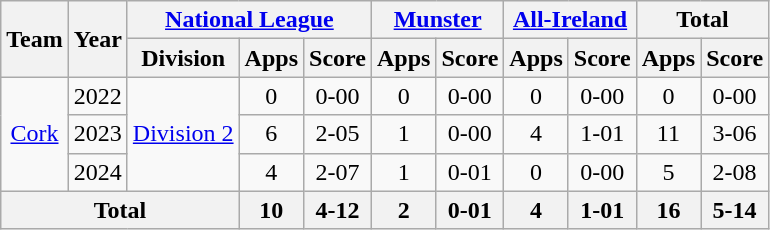<table class="wikitable" style="text-align:center">
<tr>
<th rowspan="2">Team</th>
<th rowspan="2">Year</th>
<th colspan="3"><a href='#'>National League</a></th>
<th colspan="2"><a href='#'>Munster</a></th>
<th colspan="2"><a href='#'>All-Ireland</a></th>
<th colspan="2">Total</th>
</tr>
<tr>
<th>Division</th>
<th>Apps</th>
<th>Score</th>
<th>Apps</th>
<th>Score</th>
<th>Apps</th>
<th>Score</th>
<th>Apps</th>
<th>Score</th>
</tr>
<tr>
<td rowspan="3"><a href='#'>Cork</a></td>
<td>2022</td>
<td rowspan="3"><a href='#'>Division 2</a></td>
<td>0</td>
<td>0-00</td>
<td>0</td>
<td>0-00</td>
<td>0</td>
<td>0-00</td>
<td>0</td>
<td>0-00</td>
</tr>
<tr>
<td>2023</td>
<td>6</td>
<td>2-05</td>
<td>1</td>
<td>0-00</td>
<td>4</td>
<td>1-01</td>
<td>11</td>
<td>3-06</td>
</tr>
<tr>
<td>2024</td>
<td>4</td>
<td>2-07</td>
<td>1</td>
<td>0-01</td>
<td>0</td>
<td>0-00</td>
<td>5</td>
<td>2-08</td>
</tr>
<tr>
<th colspan="3">Total</th>
<th>10</th>
<th>4-12</th>
<th>2</th>
<th>0-01</th>
<th>4</th>
<th>1-01</th>
<th>16</th>
<th>5-14</th>
</tr>
</table>
